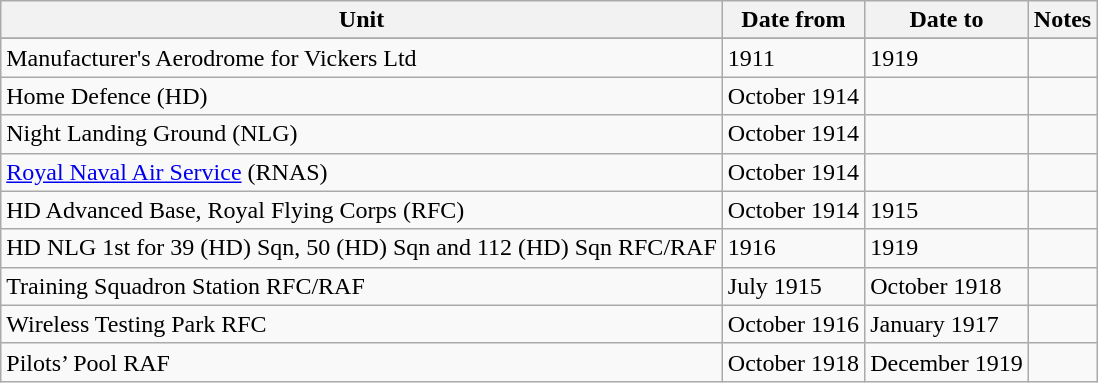<table class="wikitable">
<tr>
<th>Unit</th>
<th>Date from</th>
<th>Date to</th>
<th>Notes</th>
</tr>
<tr>
</tr>
<tr>
<td>Manufacturer's Aerodrome for Vickers Ltd</td>
<td>1911</td>
<td>1919</td>
<td></td>
</tr>
<tr>
<td>Home Defence (HD)</td>
<td>October 1914</td>
<td></td>
<td></td>
</tr>
<tr>
<td>Night Landing Ground (NLG)</td>
<td>October 1914</td>
<td></td>
<td></td>
</tr>
<tr>
<td><a href='#'>Royal Naval Air Service</a> (RNAS)</td>
<td>October 1914</td>
<td></td>
<td></td>
</tr>
<tr>
<td>HD Advanced Base, Royal Flying Corps (RFC)</td>
<td>October 1914</td>
<td>1915</td>
<td></td>
</tr>
<tr>
<td>HD NLG 1st for 39 (HD) Sqn, 50 (HD) Sqn and 112 (HD) Sqn RFC/RAF</td>
<td>1916</td>
<td>1919</td>
<td></td>
</tr>
<tr>
<td>Training Squadron Station RFC/RAF</td>
<td>July 1915</td>
<td>October 1918</td>
<td></td>
</tr>
<tr>
<td>Wireless Testing Park RFC</td>
<td>October 1916</td>
<td>January 1917</td>
<td></td>
</tr>
<tr>
<td>Pilots’ Pool RAF</td>
<td>October 1918</td>
<td>December 1919</td>
<td></td>
</tr>
</table>
